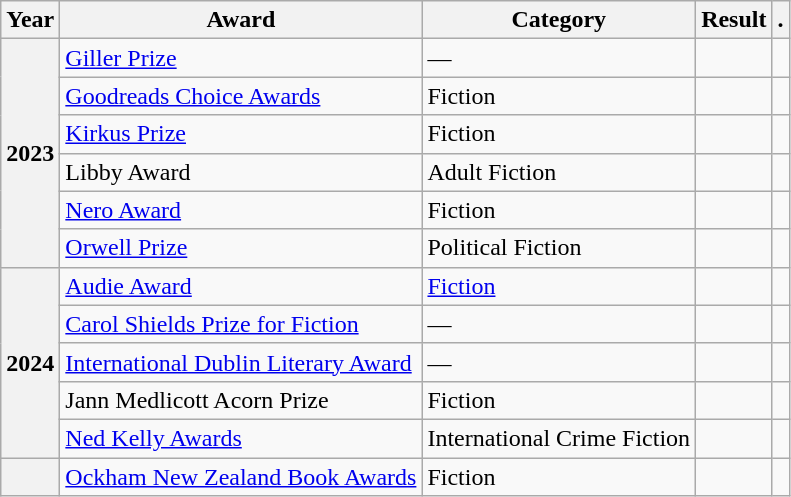<table class="wikitable sortable">
<tr>
<th>Year</th>
<th>Award</th>
<th>Category</th>
<th>Result</th>
<th>.</th>
</tr>
<tr>
<th rowspan="6">2023</th>
<td><a href='#'>Giller Prize</a></td>
<td>—</td>
<td></td>
<td></td>
</tr>
<tr>
<td><a href='#'>Goodreads Choice Awards</a></td>
<td>Fiction</td>
<td></td>
<td></td>
</tr>
<tr>
<td><a href='#'>Kirkus Prize</a></td>
<td>Fiction</td>
<td></td>
<td></td>
</tr>
<tr>
<td>Libby Award</td>
<td>Adult Fiction</td>
<td></td>
<td></td>
</tr>
<tr>
<td><a href='#'>Nero Award</a></td>
<td>Fiction</td>
<td></td>
<td></td>
</tr>
<tr>
<td><a href='#'>Orwell Prize</a></td>
<td>Political Fiction</td>
<td></td>
<td></td>
</tr>
<tr>
<th rowspan="5">2024</th>
<td><a href='#'>Audie Award</a></td>
<td><a href='#'>Fiction</a></td>
<td></td>
<td></td>
</tr>
<tr>
<td><a href='#'>Carol Shields Prize for Fiction</a></td>
<td>—</td>
<td></td>
<td></td>
</tr>
<tr>
<td><a href='#'>International Dublin Literary Award</a></td>
<td>—</td>
<td></td>
<td></td>
</tr>
<tr>
<td>Jann Medlicott Acorn Prize</td>
<td>Fiction</td>
<td></td>
<td></td>
</tr>
<tr>
<td><a href='#'>Ned Kelly Awards</a></td>
<td>International Crime Fiction</td>
<td></td>
<td></td>
</tr>
<tr>
<th></th>
<td><a href='#'>Ockham New Zealand Book Awards</a></td>
<td>Fiction</td>
<td></td>
<td></td>
</tr>
</table>
